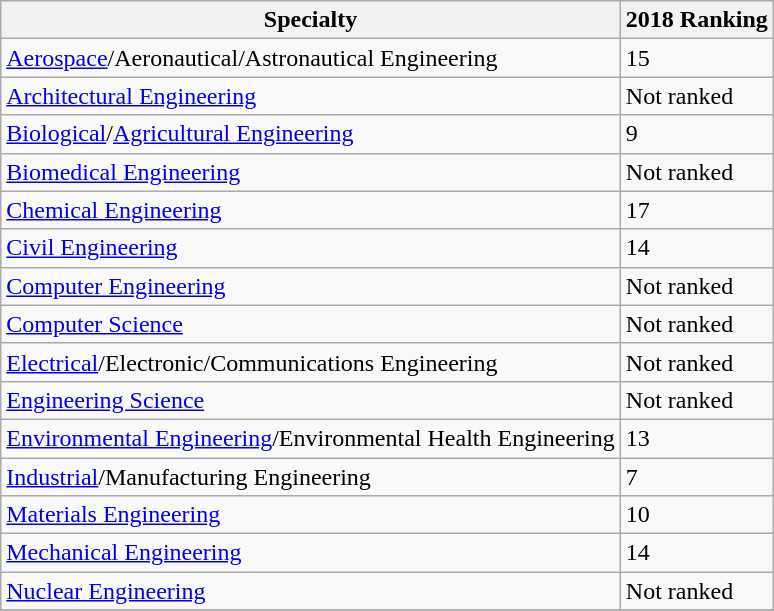<table class="wikitable sortable">
<tr>
<th>Specialty</th>
<th>2018 Ranking</th>
</tr>
<tr>
<td><a href='#'>Aerospace</a>/Aeronautical/Astronautical Engineering</td>
<td>15</td>
</tr>
<tr>
<td><a href='#'>Architectural Engineering</a></td>
<td>Not ranked</td>
</tr>
<tr>
<td><a href='#'>Biological</a>/<a href='#'>Agricultural Engineering</a></td>
<td>9</td>
</tr>
<tr>
<td><a href='#'>Biomedical Engineering</a></td>
<td>Not ranked</td>
</tr>
<tr>
<td><a href='#'>Chemical Engineering</a></td>
<td>17</td>
</tr>
<tr>
<td><a href='#'>Civil Engineering</a></td>
<td>14</td>
</tr>
<tr>
<td><a href='#'>Computer Engineering</a></td>
<td>Not ranked</td>
</tr>
<tr>
<td><a href='#'>Computer Science</a></td>
<td>Not ranked</td>
</tr>
<tr>
<td><a href='#'>Electrical</a>/Electronic/Communications Engineering</td>
<td>Not ranked</td>
</tr>
<tr>
<td><a href='#'>Engineering Science</a></td>
<td>Not ranked</td>
</tr>
<tr>
<td><a href='#'>Environmental Engineering</a>/Environmental Health Engineering</td>
<td>13</td>
</tr>
<tr>
<td><a href='#'>Industrial</a>/Manufacturing Engineering</td>
<td>7</td>
</tr>
<tr>
<td><a href='#'>Materials Engineering</a></td>
<td>10</td>
</tr>
<tr>
<td><a href='#'>Mechanical Engineering</a></td>
<td>14</td>
</tr>
<tr>
<td><a href='#'>Nuclear Engineering</a></td>
<td>Not ranked</td>
</tr>
<tr>
</tr>
</table>
